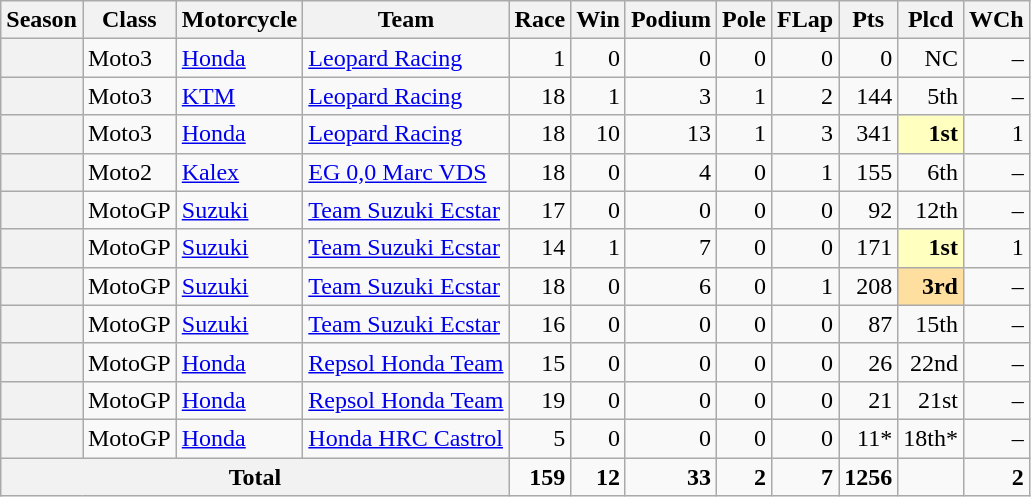<table class="wikitable" style="text-align:right;">
<tr>
<th>Season</th>
<th>Class</th>
<th>Motorcycle</th>
<th>Team</th>
<th>Race</th>
<th>Win</th>
<th>Podium</th>
<th>Pole</th>
<th>FLap</th>
<th>Pts</th>
<th>Plcd</th>
<th>WCh</th>
</tr>
<tr>
<th></th>
<td style="text-align:left;">Moto3</td>
<td style="text-align:left;"><a href='#'>Honda</a></td>
<td style="text-align:left;"><a href='#'>Leopard Racing</a></td>
<td>1</td>
<td>0</td>
<td>0</td>
<td>0</td>
<td>0</td>
<td>0</td>
<td>NC</td>
<td>–</td>
</tr>
<tr>
<th></th>
<td style="text-align:left;">Moto3</td>
<td style="text-align:left;"><a href='#'>KTM</a></td>
<td style="text-align:left;"><a href='#'>Leopard Racing</a></td>
<td>18</td>
<td>1</td>
<td>3</td>
<td>1</td>
<td>2</td>
<td>144</td>
<td>5th</td>
<td>–</td>
</tr>
<tr>
<th></th>
<td style="text-align:left;">Moto3</td>
<td style="text-align:left;"><a href='#'>Honda</a></td>
<td style="text-align:left;"><a href='#'>Leopard Racing</a></td>
<td>18</td>
<td>10</td>
<td>13</td>
<td>1</td>
<td>3</td>
<td>341</td>
<td style="background:#FFFFBF;"><strong>1st</strong></td>
<td>1</td>
</tr>
<tr>
<th></th>
<td style="text-align:left;">Moto2</td>
<td style="text-align:left;"><a href='#'>Kalex</a></td>
<td style="text-align:left;"><a href='#'>EG 0,0 Marc VDS</a></td>
<td>18</td>
<td>0</td>
<td>4</td>
<td>0</td>
<td>1</td>
<td>155</td>
<td>6th</td>
<td>–</td>
</tr>
<tr>
<th></th>
<td style="text-align:left;">MotoGP</td>
<td style="text-align:left;"><a href='#'>Suzuki</a></td>
<td style="text-align:left;"><a href='#'>Team Suzuki Ecstar</a></td>
<td>17</td>
<td>0</td>
<td>0</td>
<td>0</td>
<td>0</td>
<td>92</td>
<td>12th</td>
<td>–</td>
</tr>
<tr>
<th></th>
<td style="text-align:left;">MotoGP</td>
<td style="text-align:left;"><a href='#'>Suzuki</a></td>
<td style="text-align:left;"><a href='#'>Team Suzuki Ecstar</a></td>
<td>14</td>
<td>1</td>
<td>7</td>
<td>0</td>
<td>0</td>
<td>171</td>
<td style="background:#FFFFBF;"><strong>1st</strong></td>
<td>1</td>
</tr>
<tr>
<th></th>
<td style="text-align:left;">MotoGP</td>
<td style="text-align:left;"><a href='#'>Suzuki</a></td>
<td style="text-align:left;"><a href='#'>Team Suzuki Ecstar</a></td>
<td>18</td>
<td>0</td>
<td>6</td>
<td>0</td>
<td>1</td>
<td>208</td>
<td style="background:#FFDF9F;"><strong>3rd</strong></td>
<td>–</td>
</tr>
<tr>
<th></th>
<td style="text-align:left;">MotoGP</td>
<td style="text-align:left;"><a href='#'>Suzuki</a></td>
<td style="text-align:left;"><a href='#'>Team Suzuki Ecstar</a></td>
<td>16</td>
<td>0</td>
<td>0</td>
<td>0</td>
<td>0</td>
<td>87</td>
<td>15th</td>
<td>–</td>
</tr>
<tr>
<th></th>
<td style="text-align:left;">MotoGP</td>
<td style="text-align:left;"><a href='#'>Honda</a></td>
<td style="text-align:left;"><a href='#'>Repsol Honda Team</a></td>
<td>15</td>
<td>0</td>
<td>0</td>
<td>0</td>
<td>0</td>
<td>26</td>
<td>22nd</td>
<td>–</td>
</tr>
<tr>
<th></th>
<td style="text-align:left;">MotoGP</td>
<td style="text-align:left;"><a href='#'>Honda</a></td>
<td style="text-align:left;"><a href='#'>Repsol Honda Team</a></td>
<td>19</td>
<td>0</td>
<td>0</td>
<td>0</td>
<td>0</td>
<td>21</td>
<td>21st</td>
<td>–</td>
</tr>
<tr>
<th></th>
<td style="text-align:left;">MotoGP</td>
<td style="text-align:left;"><a href='#'>Honda</a></td>
<td style="text-align:left;"><a href='#'>Honda HRC Castrol</a></td>
<td>5</td>
<td>0</td>
<td>0</td>
<td>0</td>
<td>0</td>
<td>11*</td>
<td>18th*</td>
<td>–</td>
</tr>
<tr>
<th colspan="4">Total</th>
<td><strong>159</strong></td>
<td><strong>12</strong></td>
<td><strong>33</strong></td>
<td><strong>2</strong></td>
<td><strong>7</strong></td>
<td><strong>1256</strong></td>
<td></td>
<td><strong>2</strong></td>
</tr>
</table>
